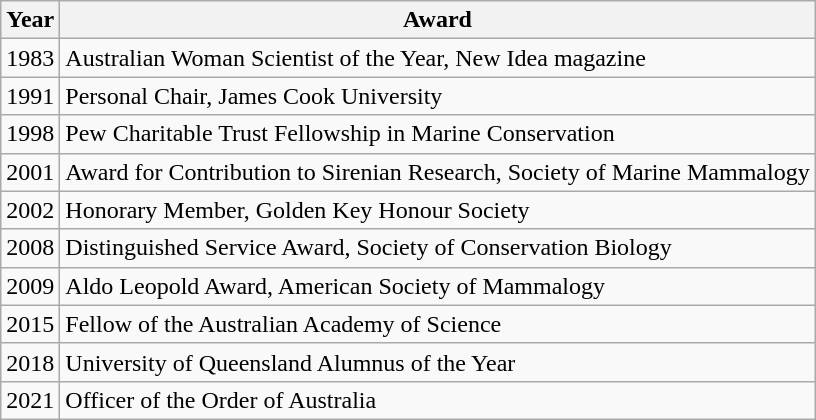<table class="wikitable">
<tr>
<th>Year</th>
<th>Award</th>
</tr>
<tr>
<td>1983</td>
<td>Australian Woman Scientist of the Year, New Idea magazine</td>
</tr>
<tr>
<td>1991</td>
<td>Personal Chair, James Cook University</td>
</tr>
<tr>
<td>1998</td>
<td>Pew Charitable Trust Fellowship in Marine Conservation</td>
</tr>
<tr>
<td>2001</td>
<td>Award for Contribution to Sirenian Research, Society of Marine Mammalogy</td>
</tr>
<tr>
<td>2002</td>
<td>Honorary Member, Golden Key Honour Society</td>
</tr>
<tr>
<td>2008</td>
<td>Distinguished Service Award, Society of Conservation Biology</td>
</tr>
<tr>
<td>2009</td>
<td>Aldo Leopold Award, American Society of Mammalogy</td>
</tr>
<tr>
<td>2015</td>
<td>Fellow of the Australian Academy of Science</td>
</tr>
<tr>
<td>2018</td>
<td>University of Queensland Alumnus of the Year</td>
</tr>
<tr>
<td>2021</td>
<td>Officer of the Order of Australia</td>
</tr>
</table>
